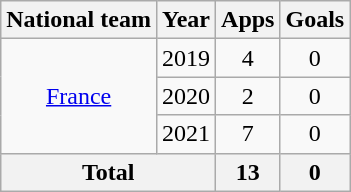<table class=wikitable style=text-align:center>
<tr>
<th>National team</th>
<th>Year</th>
<th>Apps</th>
<th>Goals</th>
</tr>
<tr>
<td rowspan=3><a href='#'>France</a></td>
<td>2019</td>
<td>4</td>
<td>0</td>
</tr>
<tr>
<td>2020</td>
<td>2</td>
<td>0</td>
</tr>
<tr>
<td>2021</td>
<td>7</td>
<td>0</td>
</tr>
<tr>
<th colspan=2>Total</th>
<th>13</th>
<th>0</th>
</tr>
</table>
